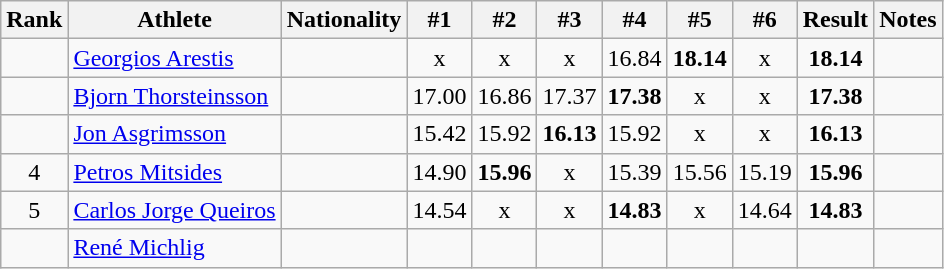<table class="wikitable sortable" style="text-align:center">
<tr>
<th>Rank</th>
<th>Athlete</th>
<th>Nationality</th>
<th>#1</th>
<th>#2</th>
<th>#3</th>
<th>#4</th>
<th>#5</th>
<th>#6</th>
<th>Result</th>
<th>Notes</th>
</tr>
<tr>
<td></td>
<td align="left"><a href='#'>Georgios Arestis</a></td>
<td align=left></td>
<td>x</td>
<td>x</td>
<td>x</td>
<td>16.84</td>
<td><strong>18.14</strong></td>
<td>x</td>
<td><strong>18.14</strong></td>
<td></td>
</tr>
<tr>
<td></td>
<td align="left"><a href='#'>Bjorn Thorsteinsson</a></td>
<td align=left></td>
<td>17.00</td>
<td>16.86</td>
<td>17.37</td>
<td><strong>17.38</strong></td>
<td>x</td>
<td>x</td>
<td><strong>17.38</strong></td>
<td></td>
</tr>
<tr>
<td></td>
<td align="left"><a href='#'>Jon Asgrimsson</a></td>
<td align=left></td>
<td>15.42</td>
<td>15.92</td>
<td><strong>16.13</strong></td>
<td>15.92</td>
<td>x</td>
<td>x</td>
<td><strong>16.13</strong></td>
<td></td>
</tr>
<tr>
<td>4</td>
<td align="left"><a href='#'>Petros Mitsides</a></td>
<td align=left></td>
<td>14.90</td>
<td><strong>15.96</strong></td>
<td>x</td>
<td>15.39</td>
<td>15.56</td>
<td>15.19</td>
<td><strong>15.96</strong></td>
<td></td>
</tr>
<tr>
<td>5</td>
<td align="left"><a href='#'>Carlos Jorge Queiros</a></td>
<td align=left></td>
<td>14.54</td>
<td>x</td>
<td>x</td>
<td><strong>14.83</strong></td>
<td>x</td>
<td>14.64</td>
<td><strong>14.83</strong></td>
<td></td>
</tr>
<tr>
<td></td>
<td align="left"><a href='#'>René Michlig</a></td>
<td align=left></td>
<td></td>
<td></td>
<td></td>
<td></td>
<td></td>
<td></td>
<td><strong></strong></td>
<td></td>
</tr>
</table>
